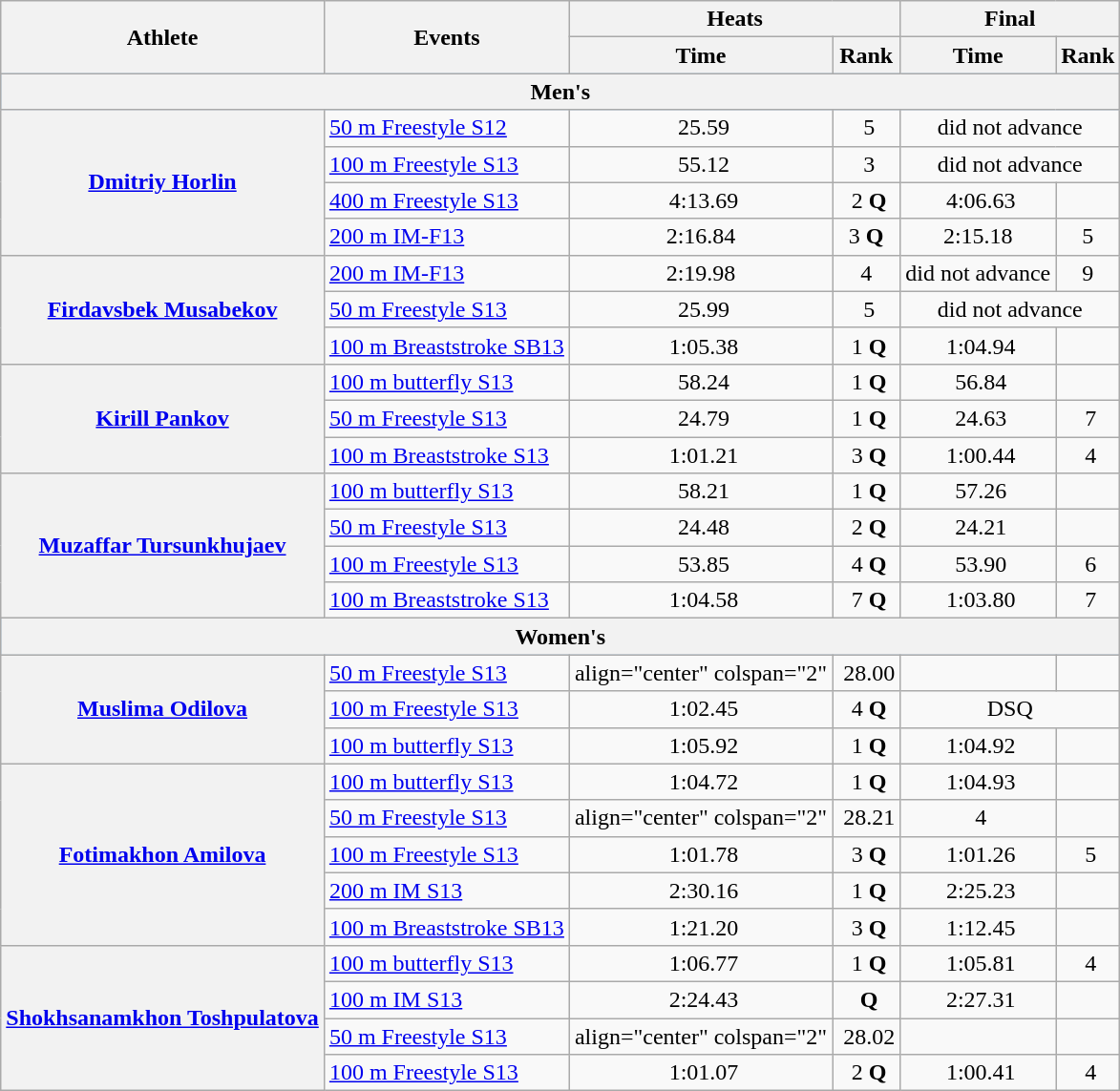<table class=wikitable>
<tr>
<th rowspan="2">Athlete</th>
<th rowspan="2">Events</th>
<th colspan="2">Heats</th>
<th colspan="2">Final</th>
</tr>
<tr>
<th>Time</th>
<th>Rank</th>
<th>Time</th>
<th>Rank</th>
</tr>
<tr style="background:#9acdff;">
<th colspan=6>Men's</th>
</tr>
<tr>
<th rowspan="4"><a href='#'>Dmitriy Horlin</a></th>
<td><a href='#'>50 m Freestyle S12</a></td>
<td style="text-align:center;"> 25.59</td>
<td style="text-align:center;"> 5</td>
<td align="center" colspan=2>did not advance</td>
</tr>
<tr>
<td><a href='#'>100 m Freestyle S13</a></td>
<td style="text-align:center;"> 55.12</td>
<td style="text-align:center;"> 3</td>
<td align="center" colspan=2>did not advance</td>
</tr>
<tr>
<td><a href='#'>400 m Freestyle S13</a></td>
<td style="text-align:center;"> 4:13.69</td>
<td style="text-align:center;"> 2 <strong>Q</strong></td>
<td style="text-align:center;"> 4:06.63</td>
<td style="text-align:center;"> </td>
</tr>
<tr>
<td><a href='#'>200 m IM-F13</a></td>
<td align="center">2:16.84</td>
<td align="center">3 <strong>Q</strong></td>
<td align="center">2:15.18</td>
<td align="center">5</td>
</tr>
<tr>
<th rowspan="3"><a href='#'>Firdavsbek Musabekov</a></th>
<td><a href='#'>200 m IM-F13</a></td>
<td align="center">2:19.98</td>
<td align="center">4</td>
<td align="center">did not advance</td>
<td align="center">9</td>
</tr>
<tr>
<td><a href='#'>50 m Freestyle S13</a></td>
<td style="text-align:center;"> 25.99</td>
<td style="text-align:center;"> 5</td>
<td align="center" colspan=2>did not advance</td>
</tr>
<tr>
<td><a href='#'>100 m Breaststroke SB13</a></td>
<td style="text-align:center;"> 1:05.38</td>
<td style="text-align:center;"> 1 <strong>Q</strong></td>
<td style="text-align:center;"> 1:04.94</td>
<td style="text-align:center;"> </td>
</tr>
<tr>
<th rowspan="3"><a href='#'>Kirill Pankov</a></th>
<td><a href='#'>100 m butterfly S13</a></td>
<td style="text-align:center;"> 58.24</td>
<td style="text-align:center;"> 1 <strong>Q</strong></td>
<td style="text-align:center;"> 56.84</td>
<td style="text-align:center;"> </td>
</tr>
<tr>
<td><a href='#'>50 m Freestyle S13</a></td>
<td style="text-align:center;"> 24.79</td>
<td style="text-align:center;"> 1 <strong>Q</strong></td>
<td style="text-align:center;"> 24.63</td>
<td style="text-align:center;"> 7</td>
</tr>
<tr>
<td><a href='#'>100 m Breaststroke S13</a></td>
<td style="text-align:center;"> 1:01.21</td>
<td style="text-align:center;"> 3 <strong>Q</strong></td>
<td style="text-align:center;"> 1:00.44</td>
<td style="text-align:center;"> 4</td>
</tr>
<tr>
<th rowspan="4"><a href='#'>Muzaffar Tursunkhujaev</a></th>
<td><a href='#'>100 m butterfly S13</a></td>
<td style="text-align:center;"> 58.21</td>
<td style="text-align:center;"> 1 <strong>Q</strong></td>
<td style="text-align:center;"> 57.26</td>
<td style="text-align:center;"> </td>
</tr>
<tr>
<td><a href='#'>50 m Freestyle S13</a></td>
<td style="text-align:center;"> 24.48</td>
<td style="text-align:center;"> 2 <strong>Q</strong></td>
<td style="text-align:center;"> 24.21</td>
<td style="text-align:center;"> </td>
</tr>
<tr>
<td><a href='#'>100 m Freestyle S13</a></td>
<td style="text-align:center;"> 53.85</td>
<td style="text-align:center;"> 4 <strong>Q</strong></td>
<td style="text-align:center;"> 53.90</td>
<td style="text-align:center;"> 6</td>
</tr>
<tr>
<td><a href='#'>100 m Breaststroke S13</a></td>
<td style="text-align:center;"> 1:04.58</td>
<td style="text-align:center;"> 7 <strong>Q</strong></td>
<td style="text-align:center;"> 1:03.80</td>
<td style="text-align:center;"> 7</td>
</tr>
<tr style="background:#9acdff;">
<th colspan=6>Women's</th>
</tr>
<tr>
<th rowspan="3"><strong><a href='#'>Muslima Odilova</a></strong></th>
<td><a href='#'>50 m Freestyle S13</a></td>
<td>align="center" colspan="2" </td>
<td style="text-align:center;"> 28.00</td>
<td style="text-align:center;"> </td>
</tr>
<tr>
<td><a href='#'>100 m Freestyle S13</a></td>
<td style="text-align:center;"> 1:02.45</td>
<td style="text-align:center;"> 4 <strong>Q</strong></td>
<td align="center" colspan=2>DSQ</td>
</tr>
<tr>
<td><a href='#'>100 m butterfly S13</a></td>
<td style="text-align:center;"> 1:05.92</td>
<td style="text-align:center;"> 1 <strong>Q</strong></td>
<td style="text-align:center;"> 1:04.92</td>
<td style="text-align:center;"> </td>
</tr>
<tr>
<th rowspan="5"><strong><a href='#'>Fotimakhon Amilova</a></strong></th>
<td><a href='#'>100 m butterfly S13</a></td>
<td style="text-align:center;"> 1:04.72</td>
<td style="text-align:center;"> 1 <strong>Q</strong></td>
<td style="text-align:center;"> 1:04.93</td>
<td style="text-align:center;"> </td>
</tr>
<tr>
<td><a href='#'>50 m Freestyle S13</a></td>
<td>align="center" colspan="2" </td>
<td style="text-align:center;"> 28.21</td>
<td style="text-align:center;"> 4</td>
</tr>
<tr>
<td><a href='#'>100 m Freestyle S13</a></td>
<td style="text-align:center;"> 1:01.78</td>
<td style="text-align:center;"> 3 <strong>Q</strong></td>
<td style="text-align:center;"> 1:01.26</td>
<td style="text-align:center;"> 5</td>
</tr>
<tr>
<td><a href='#'>200 m IM S13</a></td>
<td style="text-align:center;"> 2:30.16</td>
<td style="text-align:center;"> 1 <strong>Q</strong></td>
<td style="text-align:center;"> 2:25.23</td>
<td style="text-align:center;"> </td>
</tr>
<tr>
<td><a href='#'>100 m Breaststroke SB13</a></td>
<td style="text-align:center;"> 1:21.20</td>
<td style="text-align:center;"> 3 <strong>Q</strong></td>
<td style="text-align:center;"> 1:12.45</td>
<td style="text-align:center;"> </td>
</tr>
<tr>
<th rowspan="4"><a href='#'>Shokhsanamkhon Toshpulatova</a></th>
<td><a href='#'>100 m butterfly S13</a></td>
<td style="text-align:center;"> 1:06.77</td>
<td style="text-align:center;"> 1 <strong>Q</strong></td>
<td style="text-align:center;"> 1:05.81</td>
<td style="text-align:center;"> 4</td>
</tr>
<tr>
<td><a href='#'>100 m IM S13</a></td>
<td style="text-align:center;"> 2:24.43</td>
<td style="text-align:center;"> <strong>Q</strong></td>
<td style="text-align:center;"> 2:27.31</td>
<td style="text-align:center;"> </td>
</tr>
<tr>
<td><a href='#'>50 m Freestyle S13</a></td>
<td>align="center" colspan="2" </td>
<td style="text-align:center;"> 28.02</td>
<td style="text-align:center;"> </td>
</tr>
<tr>
<td><a href='#'>100 m Freestyle S13</a></td>
<td style="text-align:center;"> 1:01.07</td>
<td style="text-align:center;"> 2 <strong>Q</strong></td>
<td style="text-align:center;"> 1:00.41</td>
<td style="text-align:center;"> 4</td>
</tr>
</table>
